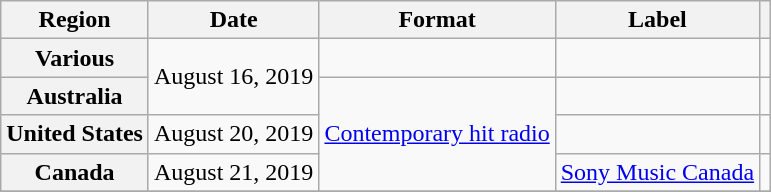<table class="wikitable plainrowheaders">
<tr>
<th scope="col">Region</th>
<th scope="col">Date</th>
<th scope="col">Format</th>
<th scope="col">Label</th>
<th scope="col"></th>
</tr>
<tr>
<th scope="row">Various</th>
<td rowspan="2">August 16, 2019</td>
<td></td>
<td></td>
<td align="center"></td>
</tr>
<tr>
<th scope="row">Australia</th>
<td rowspan="3"><a href='#'>Contemporary hit radio</a></td>
<td></td>
<td align="center"></td>
</tr>
<tr>
<th scope="row">United States</th>
<td>August 20, 2019</td>
<td></td>
<td align="center"></td>
</tr>
<tr>
<th scope="row">Canada</th>
<td>August 21, 2019</td>
<td><a href='#'>Sony Music Canada</a></td>
<td align="center"></td>
</tr>
<tr>
</tr>
</table>
